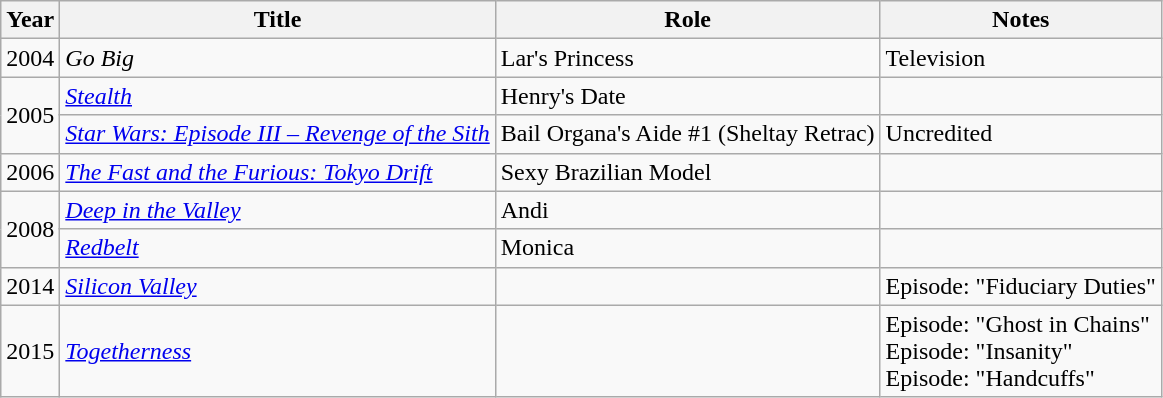<table class="wikitable">
<tr>
<th>Year</th>
<th>Title</th>
<th>Role</th>
<th>Notes</th>
</tr>
<tr>
<td>2004</td>
<td><em>Go Big</em></td>
<td>Lar's Princess</td>
<td>Television</td>
</tr>
<tr>
<td rowspan="2">2005</td>
<td><em><a href='#'>Stealth</a></em></td>
<td>Henry's Date</td>
<td></td>
</tr>
<tr>
<td><em><a href='#'>Star Wars: Episode III – Revenge of the Sith</a></em></td>
<td>Bail Organa's Aide #1 (Sheltay Retrac)</td>
<td>Uncredited</td>
</tr>
<tr>
<td>2006</td>
<td><em><a href='#'>The Fast and the Furious: Tokyo Drift</a></em></td>
<td>Sexy Brazilian Model</td>
<td></td>
</tr>
<tr>
<td rowspan="2">2008</td>
<td><em><a href='#'>Deep in the Valley</a></em></td>
<td>Andi</td>
<td></td>
</tr>
<tr>
<td><em><a href='#'>Redbelt</a></em></td>
<td>Monica</td>
<td></td>
</tr>
<tr>
<td>2014</td>
<td><em><a href='#'>Silicon Valley</a></em></td>
<td></td>
<td>Episode: "Fiduciary Duties"</td>
</tr>
<tr>
<td>2015</td>
<td><em><a href='#'>Togetherness</a></em></td>
<td></td>
<td>Episode: "Ghost in Chains" <br> Episode: "Insanity" <br> Episode: "Handcuffs"</td>
</tr>
</table>
